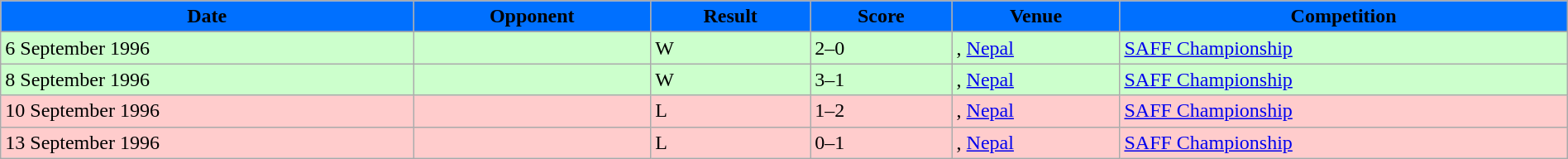<table width=100% class="wikitable">
<tr>
<th style="background:#0070FF;"><span>Date</span></th>
<th style="background:#0070FF;"><span>Opponent</span></th>
<th style="background:#0070FF;"><span>Result</span></th>
<th style="background:#0070FF;"><span>Score</span></th>
<th style="background:#0070FF;"><span>Venue</span></th>
<th style="background:#0070FF;"><span>Competition</span></th>
</tr>
<tr>
</tr>
<tr style="background:#CCFFCC;">
<td>6 September 1996</td>
<td></td>
<td>W</td>
<td>2–0</td>
<td>, <a href='#'>Nepal</a></td>
<td><a href='#'>SAFF Championship</a></td>
</tr>
<tr style="background:#CCFFCC;">
<td>8 September 1996</td>
<td></td>
<td>W</td>
<td>3–1</td>
<td>, <a href='#'>Nepal</a></td>
<td><a href='#'>SAFF Championship</a></td>
</tr>
<tr style="background:#FCC;">
<td>10 September 1996</td>
<td></td>
<td>L</td>
<td>1–2</td>
<td>, <a href='#'>Nepal</a></td>
<td><a href='#'>SAFF Championship</a></td>
</tr>
<tr style="background:#FCC;">
<td>13 September 1996</td>
<td></td>
<td>L</td>
<td>0–1</td>
<td>, <a href='#'>Nepal</a></td>
<td><a href='#'>SAFF Championship</a></td>
</tr>
</table>
